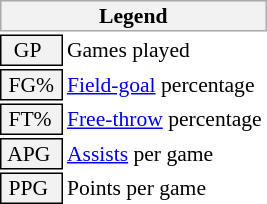<table class="toccolours" style="font-size: 90%; white-space: nowrap;">
<tr>
<th colspan="6" style="background:#f2f2f2; border:1px solid #aaa;">Legend</th>
</tr>
<tr>
<td style="background:#f2f2f2; border:1px solid black;">  GP</td>
<td>Games played</td>
</tr>
<tr>
<td style="background:#f2f2f2; border:1px solid black;"> FG% </td>
<td style="padding-right: 8px"><a href='#'>Field-goal</a> percentage</td>
</tr>
<tr>
<td style="background:#f2f2f2; border:1px solid black;"> FT% </td>
<td><a href='#'>Free-throw</a> percentage</td>
</tr>
<tr>
<td style="background:#f2f2f2; border:1px solid black;"> APG </td>
<td><a href='#'>Assists</a> per game</td>
</tr>
<tr>
<td style="background:#f2f2f2; border:1px solid black;"> PPG </td>
<td>Points per game</td>
</tr>
<tr>
</tr>
</table>
